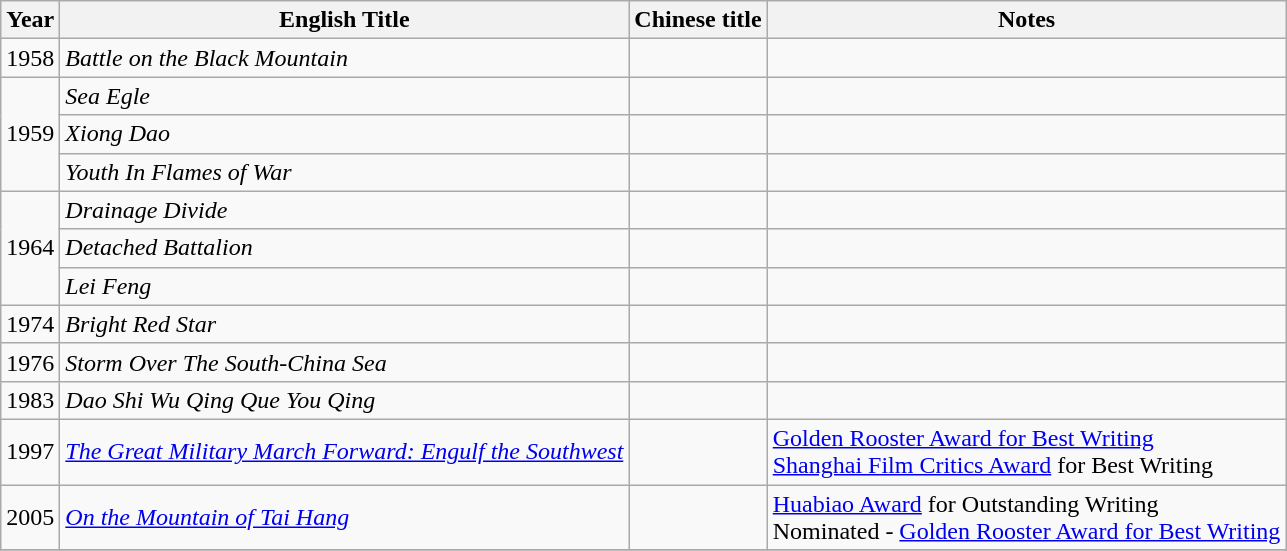<table class="wikitable sortable">
<tr>
<th>Year</th>
<th>English Title</th>
<th>Chinese title</th>
<th>Notes</th>
</tr>
<tr>
<td>1958</td>
<td><em>Battle on the Black Mountain</em></td>
<td></td>
<td></td>
</tr>
<tr>
<td rowspan=3>1959</td>
<td><em>Sea Egle</em></td>
<td></td>
<td></td>
</tr>
<tr>
<td><em>Xiong Dao</em></td>
<td></td>
<td></td>
</tr>
<tr>
<td><em>Youth In Flames of War</em></td>
<td></td>
<td></td>
</tr>
<tr>
<td rowspan=3>1964</td>
<td><em>Drainage Divide</em></td>
<td></td>
<td></td>
</tr>
<tr>
<td><em>Detached Battalion</em></td>
<td></td>
<td></td>
</tr>
<tr>
<td><em>Lei Feng</em></td>
<td></td>
<td></td>
</tr>
<tr>
<td>1974</td>
<td><em>Bright Red Star</em></td>
<td></td>
<td></td>
</tr>
<tr>
<td>1976</td>
<td><em>Storm Over The South-China Sea</em></td>
<td></td>
<td></td>
</tr>
<tr>
<td>1983</td>
<td><em>Dao Shi Wu Qing Que You Qing</em></td>
<td></td>
<td></td>
</tr>
<tr>
<td>1997</td>
<td><em><a href='#'>The Great Military March Forward: Engulf the Southwest</a></em></td>
<td></td>
<td><a href='#'>Golden Rooster Award for Best Writing</a><br><a href='#'>Shanghai Film Critics Award</a> for Best Writing</td>
</tr>
<tr>
<td>2005</td>
<td><em><a href='#'>On the Mountain of Tai Hang</a></em></td>
<td></td>
<td><a href='#'>Huabiao Award</a> for Outstanding Writing<br>Nominated - <a href='#'>Golden Rooster Award for Best Writing</a></td>
</tr>
<tr>
</tr>
</table>
